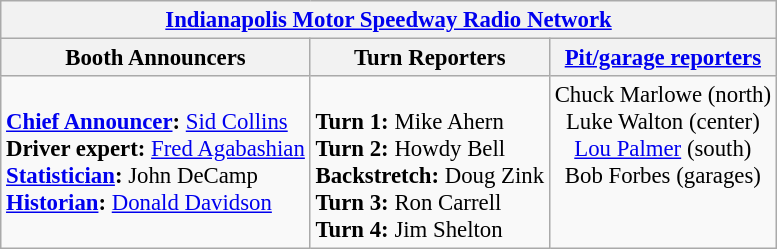<table class="wikitable" style="font-size: 95%;">
<tr>
<th colspan=3><a href='#'>Indianapolis Motor Speedway Radio Network</a></th>
</tr>
<tr>
<th>Booth Announcers</th>
<th>Turn Reporters</th>
<th><a href='#'>Pit/garage reporters</a></th>
</tr>
<tr>
<td valign="top"><br><strong><a href='#'>Chief Announcer</a>:</strong> <a href='#'>Sid Collins</a><br>
<strong>Driver expert:</strong> <a href='#'>Fred Agabashian</a><br>
<strong><a href='#'>Statistician</a>:</strong> John DeCamp<br>
<strong><a href='#'>Historian</a>:</strong> <a href='#'>Donald Davidson</a><br></td>
<td valign="top"><br><strong>Turn 1:</strong> Mike Ahern<br>    
<strong>Turn 2:</strong> Howdy Bell<br>
<strong>Backstretch:</strong> Doug Zink<br>
<strong>Turn 3:</strong> Ron Carrell<br>
<strong>Turn 4:</strong> Jim Shelton<br></td>
<td align="center" valign="top">Chuck Marlowe (north)<br>Luke Walton (center)<br><a href='#'>Lou Palmer</a> (south)<br>Bob Forbes (garages)</td>
</tr>
</table>
